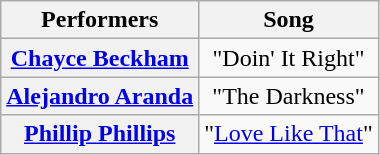<table class="wikitable unsortable" style="text-align:center;">
<tr>
<th scope="col">Performers</th>
<th scope="col">Song</th>
</tr>
<tr>
<th scope="row"><a href='#'>Chayce Beckham</a></th>
<td>"Doin' It Right"</td>
</tr>
<tr>
<th scope="col"><a href='#'>Alejandro Aranda</a></th>
<td>"The Darkness"</td>
</tr>
<tr>
<th scope="col"><a href='#'>Phillip Phillips</a></th>
<td>"<a href='#'>Love Like That</a>"</td>
</tr>
</table>
